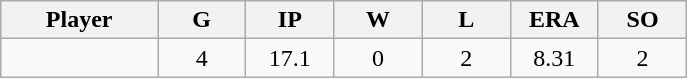<table class="wikitable sortable">
<tr>
<th bgcolor="#DDDDFF" width="16%">Player</th>
<th bgcolor="#DDDDFF" width="9%">G</th>
<th bgcolor="#DDDDFF" width="9%">IP</th>
<th bgcolor="#DDDDFF" width="9%">W</th>
<th bgcolor="#DDDDFF" width="9%">L</th>
<th bgcolor="#DDDDFF" width="9%">ERA</th>
<th bgcolor="#DDDDFF" width="9%">SO</th>
</tr>
<tr align="center">
<td></td>
<td>4</td>
<td>17.1</td>
<td>0</td>
<td>2</td>
<td>8.31</td>
<td>2</td>
</tr>
</table>
